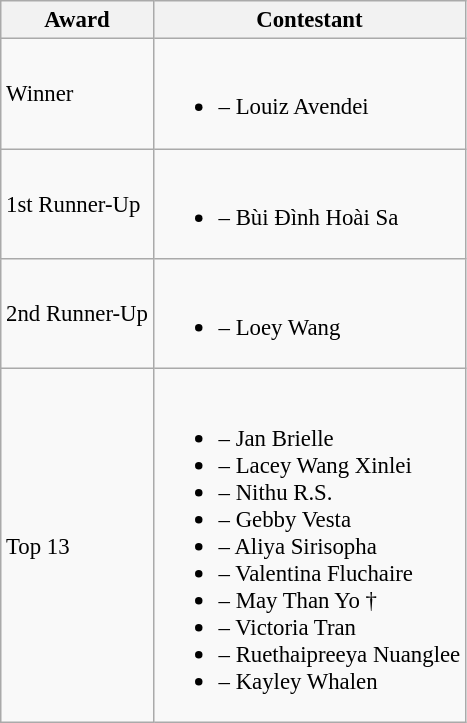<table class="wikitable sortable" style="font-size:95%;">
<tr>
<th>Award</th>
<th>Contestant</th>
</tr>
<tr>
<td>Winner</td>
<td><br><ul><li> – Louiz Avendei</li></ul></td>
</tr>
<tr>
<td>1st Runner-Up</td>
<td><br><ul><li> – Bùi Đình Hoài Sa</li></ul></td>
</tr>
<tr>
<td>2nd Runner-Up</td>
<td><br><ul><li> – Loey Wang</li></ul></td>
</tr>
<tr>
<td>Top 13</td>
<td><br><ul><li> – Jan Brielle</li><li> – Lacey Wang Xinlei</li><li> – Nithu R.S.</li><li> – Gebby Vesta</li><li> – Aliya Sirisopha</li><li> – Valentina Fluchaire</li><li> – May Than Yo †</li><li> – Victoria Tran</li><li> – Ruethaipreeya Nuanglee</li><li> – Kayley Whalen</li></ul></td>
</tr>
</table>
